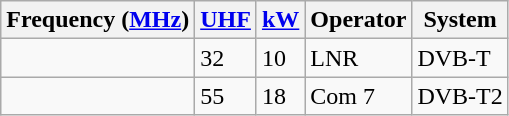<table class="wikitable sortable">
<tr>
<th>Frequency (<a href='#'>MHz</a>)</th>
<th><a href='#'>UHF</a></th>
<th><a href='#'>kW</a></th>
<th>Operator</th>
<th>System</th>
</tr>
<tr>
<td></td>
<td>32</td>
<td>10</td>
<td>LNR</td>
<td>DVB-T</td>
</tr>
<tr>
<td></td>
<td>55</td>
<td>18</td>
<td>Com 7</td>
<td>DVB-T2</td>
</tr>
</table>
